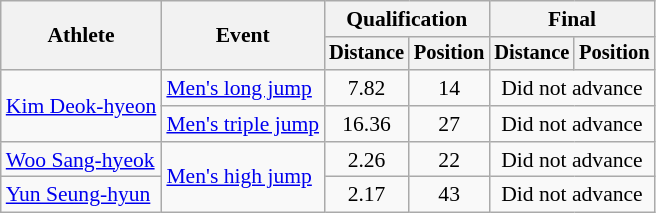<table class=wikitable style="font-size:90%">
<tr>
<th rowspan="2">Athlete</th>
<th rowspan="2">Event</th>
<th colspan="2">Qualification</th>
<th colspan="2">Final</th>
</tr>
<tr style="font-size:95%">
<th>Distance</th>
<th>Position</th>
<th>Distance</th>
<th>Position</th>
</tr>
<tr align=center>
<td align=left rowspan=2><a href='#'>Kim Deok-hyeon</a></td>
<td align=left><a href='#'>Men's long jump</a></td>
<td>7.82</td>
<td>14</td>
<td colspan=2>Did not advance</td>
</tr>
<tr align=center>
<td align=left><a href='#'>Men's triple jump</a></td>
<td>16.36</td>
<td>27</td>
<td colspan=2>Did not advance</td>
</tr>
<tr align=center>
<td align=left><a href='#'>Woo Sang-hyeok</a></td>
<td align=left rowspan=2><a href='#'>Men's high jump</a></td>
<td>2.26</td>
<td>22</td>
<td colspan=2>Did not advance</td>
</tr>
<tr align=center>
<td align=left><a href='#'>Yun Seung-hyun</a></td>
<td>2.17</td>
<td>43</td>
<td colspan=2>Did not advance</td>
</tr>
</table>
